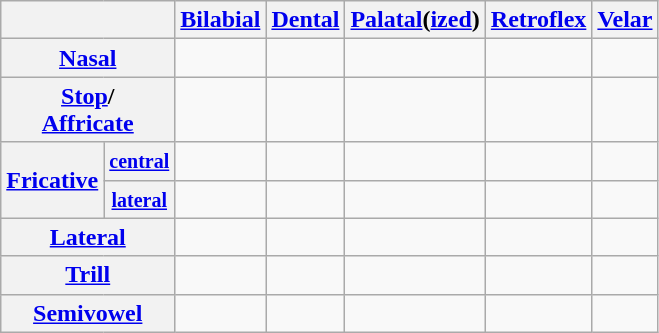<table class="wikitable">
<tr style="text-align:center;">
<th colspan="2"></th>
<th><a href='#'>Bilabial</a></th>
<th><a href='#'>Dental</a></th>
<th><a href='#'>Palatal</a>(<a href='#'>ized</a>)</th>
<th><a href='#'>Retroflex</a></th>
<th><a href='#'>Velar</a></th>
</tr>
<tr style="text-align:center;">
<th colspan="2"><a href='#'>Nasal</a></th>
<td><br></td>
<td><br></td>
<td><br></td>
<td><br></td>
<td><br></td>
</tr>
<tr style="text-align:center;">
<th colspan="2"><a href='#'>Stop</a>/<br><a href='#'>Affricate</a></th>
<td><br></td>
<td><br></td>
<td><br></td>
<td><br></td>
<td><br></td>
</tr>
<tr style="text-align:center;">
<th rowspan="2"><a href='#'>Fricative</a></th>
<th><small><a href='#'>central</a></small></th>
<td></td>
<td><br></td>
<td></td>
<td></td>
<td><br></td>
</tr>
<tr style="text-align:center;">
<th><small><a href='#'>lateral</a></small></th>
<td></td>
<td><br></td>
<td></td>
<td></td>
<td></td>
</tr>
<tr style="text-align:center;">
<th colspan="2"><a href='#'>Lateral</a></th>
<td></td>
<td><br></td>
<td><br></td>
<td><br></td>
<td></td>
</tr>
<tr style="text-align:center;">
<th colspan="2"><a href='#'>Trill</a></th>
<td></td>
<td><br></td>
<td></td>
<td></td>
<td></td>
</tr>
<tr style="text-align:center;">
<th colspan="2"><a href='#'>Semivowel</a></th>
<td><br></td>
<td></td>
<td><br></td>
<td></td>
<td></td>
</tr>
</table>
